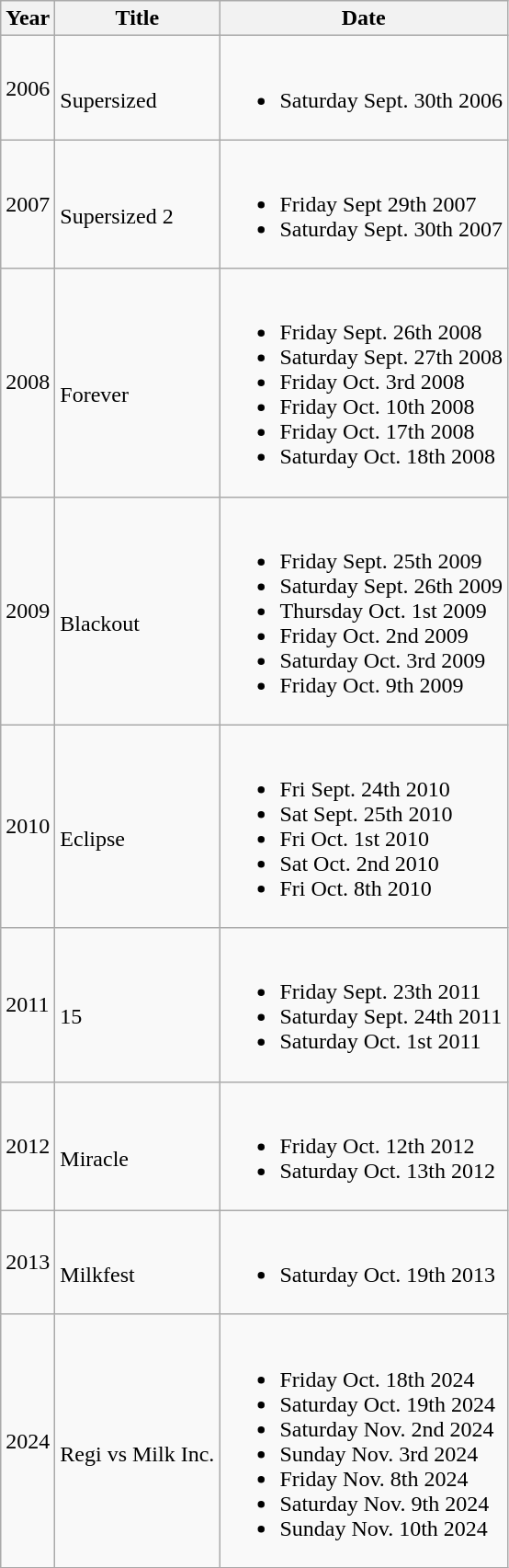<table class="wikitable">
<tr>
<th>Year</th>
<th>Title</th>
<th>Date</th>
</tr>
<tr>
<td>2006</td>
<td><br>Supersized</td>
<td><br><ul><li>Saturday Sept. 30th 2006</li></ul></td>
</tr>
<tr>
<td>2007</td>
<td><br>Supersized 2</td>
<td><br><ul><li>Friday Sept 29th 2007</li><li>Saturday Sept. 30th 2007</li></ul></td>
</tr>
<tr>
<td>2008</td>
<td><br>Forever</td>
<td><br><ul><li>Friday Sept. 26th 2008</li><li>Saturday Sept. 27th 2008</li><li>Friday Oct. 3rd 2008</li><li>Friday Oct. 10th 2008</li><li>Friday Oct. 17th 2008</li><li>Saturday Oct. 18th 2008</li></ul></td>
</tr>
<tr>
<td>2009</td>
<td><br>Blackout</td>
<td><br><ul><li>Friday Sept. 25th 2009</li><li>Saturday Sept. 26th 2009</li><li>Thursday Oct. 1st 2009</li><li>Friday Oct. 2nd 2009</li><li>Saturday Oct. 3rd 2009</li><li>Friday Oct. 9th 2009</li></ul></td>
</tr>
<tr>
<td>2010</td>
<td><br>Eclipse</td>
<td><br><ul><li>Fri Sept. 24th 2010</li><li>Sat Sept. 25th 2010</li><li>Fri Oct. 1st 2010</li><li>Sat Oct. 2nd 2010</li><li>Fri Oct. 8th 2010</li></ul></td>
</tr>
<tr>
<td>2011</td>
<td><br>15</td>
<td><br><ul><li>Friday Sept. 23th 2011</li><li>Saturday Sept. 24th 2011</li><li>Saturday Oct. 1st 2011</li></ul></td>
</tr>
<tr>
<td>2012</td>
<td><br>Miracle</td>
<td><br><ul><li>Friday Oct. 12th 2012</li><li>Saturday Oct. 13th 2012</li></ul></td>
</tr>
<tr>
<td>2013</td>
<td><br>Milkfest</td>
<td><br><ul><li>Saturday Oct. 19th 2013</li></ul></td>
</tr>
<tr>
<td>2024</td>
<td><br>Regi vs Milk Inc.</td>
<td><br><ul><li>Friday Oct. 18th 2024</li><li>Saturday Oct. 19th 2024</li><li>Saturday Nov. 2nd 2024</li><li>Sunday Nov. 3rd 2024</li><li>Friday Nov. 8th 2024</li><li>Saturday Nov. 9th 2024</li><li>Sunday Nov. 10th 2024</li></ul></td>
</tr>
</table>
